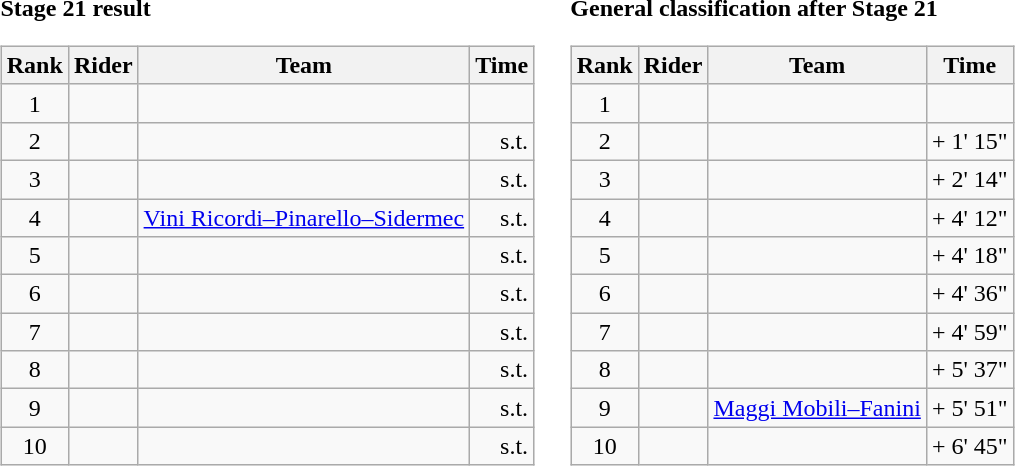<table>
<tr>
<td><strong>Stage 21 result</strong><br><table class="wikitable">
<tr>
<th scope="col">Rank</th>
<th scope="col">Rider</th>
<th scope="col">Team</th>
<th scope="col">Time</th>
</tr>
<tr>
<td style="text-align:center;">1</td>
<td></td>
<td></td>
<td style="text-align:right;"></td>
</tr>
<tr>
<td style="text-align:center;">2</td>
<td></td>
<td></td>
<td style="text-align:right;">s.t.</td>
</tr>
<tr>
<td style="text-align:center;">3</td>
<td></td>
<td></td>
<td style="text-align:right;">s.t.</td>
</tr>
<tr>
<td style="text-align:center;">4</td>
<td></td>
<td><a href='#'>Vini Ricordi–Pinarello–Sidermec</a></td>
<td style="text-align:right;">s.t.</td>
</tr>
<tr>
<td style="text-align:center;">5</td>
<td></td>
<td></td>
<td style="text-align:right;">s.t.</td>
</tr>
<tr>
<td style="text-align:center;">6</td>
<td></td>
<td></td>
<td style="text-align:right;">s.t.</td>
</tr>
<tr>
<td style="text-align:center;">7</td>
<td></td>
<td></td>
<td style="text-align:right;">s.t.</td>
</tr>
<tr>
<td style="text-align:center;">8</td>
<td></td>
<td></td>
<td style="text-align:right;">s.t.</td>
</tr>
<tr>
<td style="text-align:center;">9</td>
<td></td>
<td></td>
<td style="text-align:right;">s.t.</td>
</tr>
<tr>
<td style="text-align:center;">10</td>
<td></td>
<td></td>
<td style="text-align:right;">s.t.</td>
</tr>
</table>
</td>
<td></td>
<td><strong>General classification after Stage 21</strong><br><table class="wikitable">
<tr>
<th scope="col">Rank</th>
<th scope="col">Rider</th>
<th scope="col">Team</th>
<th scope="col">Time</th>
</tr>
<tr>
<td style="text-align:center;">1</td>
<td></td>
<td></td>
<td style="text-align:right;"></td>
</tr>
<tr>
<td style="text-align:center;">2</td>
<td></td>
<td></td>
<td style="text-align:right;">+ 1' 15"</td>
</tr>
<tr>
<td style="text-align:center;">3</td>
<td></td>
<td></td>
<td style="text-align:right;">+ 2' 14"</td>
</tr>
<tr>
<td style="text-align:center;">4</td>
<td></td>
<td></td>
<td style="text-align:right;">+ 4' 12"</td>
</tr>
<tr>
<td style="text-align:center;">5</td>
<td></td>
<td></td>
<td style="text-align:right;">+ 4' 18"</td>
</tr>
<tr>
<td style="text-align:center;">6</td>
<td></td>
<td></td>
<td style="text-align:right;">+ 4' 36"</td>
</tr>
<tr>
<td style="text-align:center;">7</td>
<td></td>
<td></td>
<td style="text-align:right;">+ 4' 59"</td>
</tr>
<tr>
<td style="text-align:center;">8</td>
<td></td>
<td></td>
<td style="text-align:right;">+ 5' 37"</td>
</tr>
<tr>
<td style="text-align:center;">9</td>
<td></td>
<td><a href='#'>Maggi Mobili–Fanini</a></td>
<td style="text-align:right;">+ 5' 51"</td>
</tr>
<tr>
<td style="text-align:center;">10</td>
<td></td>
<td></td>
<td style="text-align:right;">+ 6' 45"</td>
</tr>
</table>
</td>
</tr>
</table>
